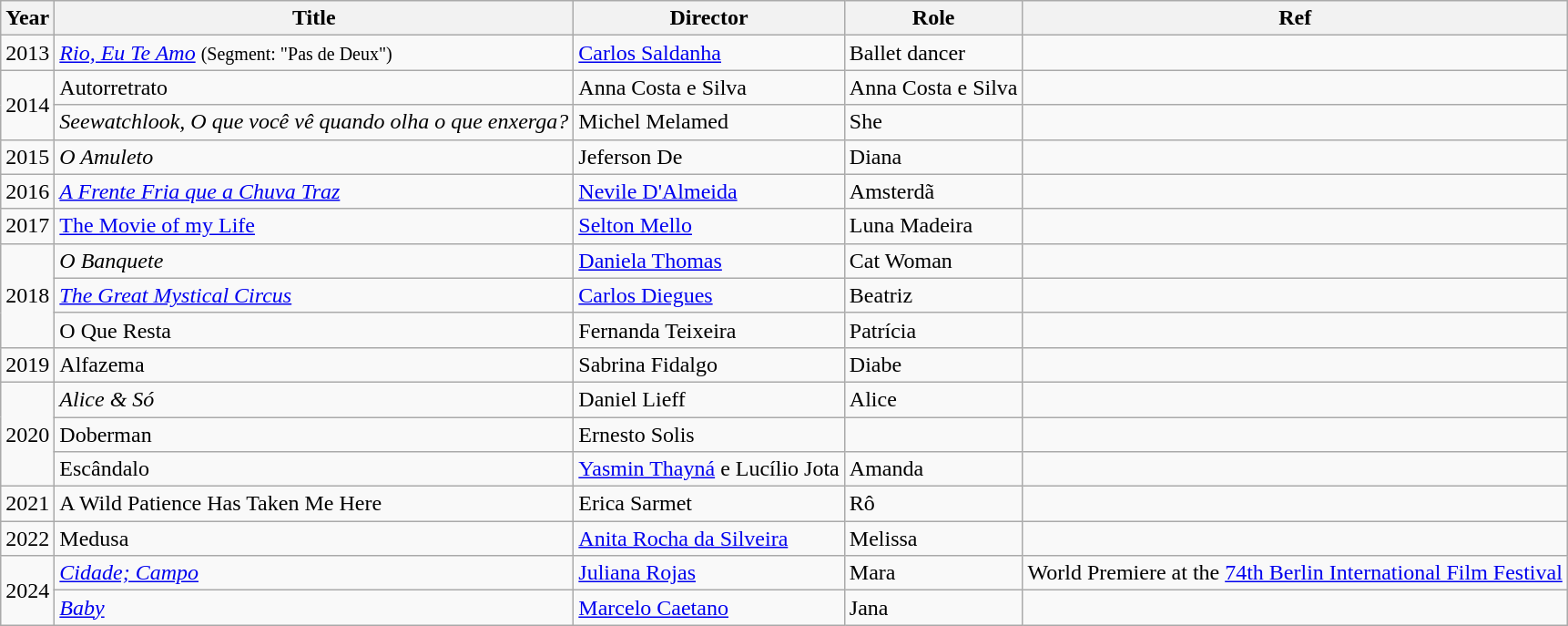<table class="wikitable">
<tr>
<th>Year</th>
<th>Title</th>
<th>Director</th>
<th>Role</th>
<th>Ref</th>
</tr>
<tr>
<td>2013</td>
<td><em><a href='#'>Rio, Eu Te Amo</a></em> <small>(Segment: "Pas de Deux")</small></td>
<td><a href='#'>Carlos Saldanha</a></td>
<td>Ballet dancer</td>
<td></td>
</tr>
<tr>
<td rowspan="2">2014</td>
<td>Autorretrato</td>
<td>Anna Costa e Silva</td>
<td>Anna Costa e Silva</td>
<td></td>
</tr>
<tr>
<td><em>Seewatchlook, O que você vê quando olha o que enxerga?</em></td>
<td>Michel Melamed</td>
<td>She</td>
<td></td>
</tr>
<tr>
<td>2015</td>
<td><em>O Amuleto</em></td>
<td>Jeferson De</td>
<td>Diana</td>
<td></td>
</tr>
<tr>
<td>2016</td>
<td><em><a href='#'>A Frente Fria que a Chuva Traz</a></em></td>
<td><a href='#'>Nevile D'Almeida</a></td>
<td>Amsterdã</td>
<td></td>
</tr>
<tr>
<td>2017</td>
<td><a href='#'>The Movie of my Life</a></td>
<td><a href='#'>Selton Mello</a></td>
<td>Luna Madeira</td>
<td></td>
</tr>
<tr>
<td rowspan="3">2018</td>
<td><em>O Banquete</em></td>
<td><a href='#'>Daniela Thomas</a></td>
<td>Cat Woman</td>
<td></td>
</tr>
<tr>
<td><em><a href='#'>The Great Mystical Circus</a></em></td>
<td><a href='#'>Carlos Diegues</a></td>
<td>Beatriz</td>
<td></td>
</tr>
<tr>
<td>O Que Resta</td>
<td>Fernanda Teixeira</td>
<td>Patrícia</td>
</tr>
<tr>
<td>2019</td>
<td>Alfazema</td>
<td>Sabrina Fidalgo</td>
<td>Diabe</td>
<td></td>
</tr>
<tr>
<td rowspan="3">2020</td>
<td><em>Alice & Só</em></td>
<td>Daniel Lieff</td>
<td>Alice</td>
<td></td>
</tr>
<tr>
<td>Doberman</td>
<td>Ernesto Solis</td>
<td></td>
<td></td>
</tr>
<tr>
<td>Escândalo</td>
<td><a href='#'>Yasmin Thayná</a> e Lucílio Jota</td>
<td>Amanda</td>
<td></td>
</tr>
<tr>
<td>2021</td>
<td>A Wild Patience Has Taken Me Here</td>
<td>Erica Sarmet</td>
<td>Rô</td>
<td></td>
</tr>
<tr>
<td>2022</td>
<td>Medusa</td>
<td><a href='#'>Anita Rocha da Silveira</a></td>
<td>Melissa</td>
<td></td>
</tr>
<tr>
<td rowspan=2>2024</td>
<td><em><a href='#'>Cidade; Campo</a></em></td>
<td><a href='#'>Juliana Rojas</a></td>
<td>Mara</td>
<td>World Premiere at the <a href='#'>74th Berlin International Film Festival</a></td>
</tr>
<tr>
<td><em><a href='#'>Baby</a></em></td>
<td><a href='#'>Marcelo Caetano</a></td>
<td>Jana</td>
<td></td>
</tr>
</table>
